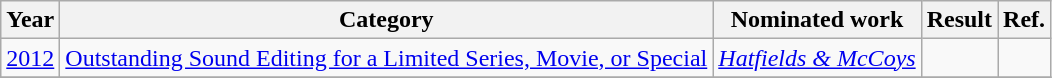<table class="wikitable sortable">
<tr>
<th>Year</th>
<th>Category</th>
<th>Nominated work</th>
<th>Result</th>
<th>Ref.</th>
</tr>
<tr>
<td><a href='#'>2012</a></td>
<td><a href='#'>Outstanding Sound Editing for a Limited Series, Movie, or Special</a></td>
<td><em><a href='#'>Hatfields & McCoys</a></em></td>
<td></td>
<td style="text-align:center;"></td>
</tr>
<tr>
</tr>
</table>
